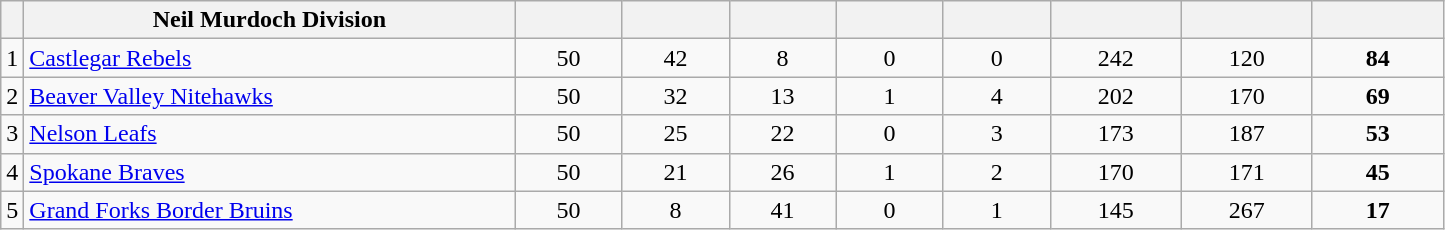<table class="wikitable sortable">
<tr>
<th style="width 5em;"></th>
<th style="width:20em;" class="unsortable">Neil Murdoch Division</th>
<th style="width:4em;" class="unsortable"></th>
<th style="width:4em;"></th>
<th style="width:4em;"></th>
<th style="width:4em;"></th>
<th style="width:4em;"></th>
<th style="width:5em;"></th>
<th style="width:5em;"></th>
<th style="width:5em;"></th>
</tr>
<tr align=center>
<td>1</td>
<td align=left><a href='#'>Castlegar Rebels</a></td>
<td>50</td>
<td>42</td>
<td>8</td>
<td>0</td>
<td>0</td>
<td>242</td>
<td>120</td>
<td><strong>84</strong></td>
</tr>
<tr align=center>
<td>2</td>
<td align=left><a href='#'>Beaver Valley Nitehawks</a></td>
<td>50</td>
<td>32</td>
<td>13</td>
<td>1</td>
<td>4</td>
<td>202</td>
<td>170</td>
<td><strong>69</strong></td>
</tr>
<tr align=center>
<td>3</td>
<td align=left><a href='#'>Nelson Leafs</a></td>
<td>50</td>
<td>25</td>
<td>22</td>
<td>0</td>
<td>3</td>
<td>173</td>
<td>187</td>
<td><strong>53</strong></td>
</tr>
<tr align=center>
<td>4</td>
<td align=left><a href='#'>Spokane Braves</a></td>
<td>50</td>
<td>21</td>
<td>26</td>
<td>1</td>
<td>2</td>
<td>170</td>
<td>171</td>
<td><strong>45</strong></td>
</tr>
<tr align=center>
<td>5</td>
<td align=left><a href='#'>Grand Forks Border Bruins</a></td>
<td>50</td>
<td>8</td>
<td>41</td>
<td>0</td>
<td>1</td>
<td>145</td>
<td>267</td>
<td><strong>17</strong></td>
</tr>
</table>
